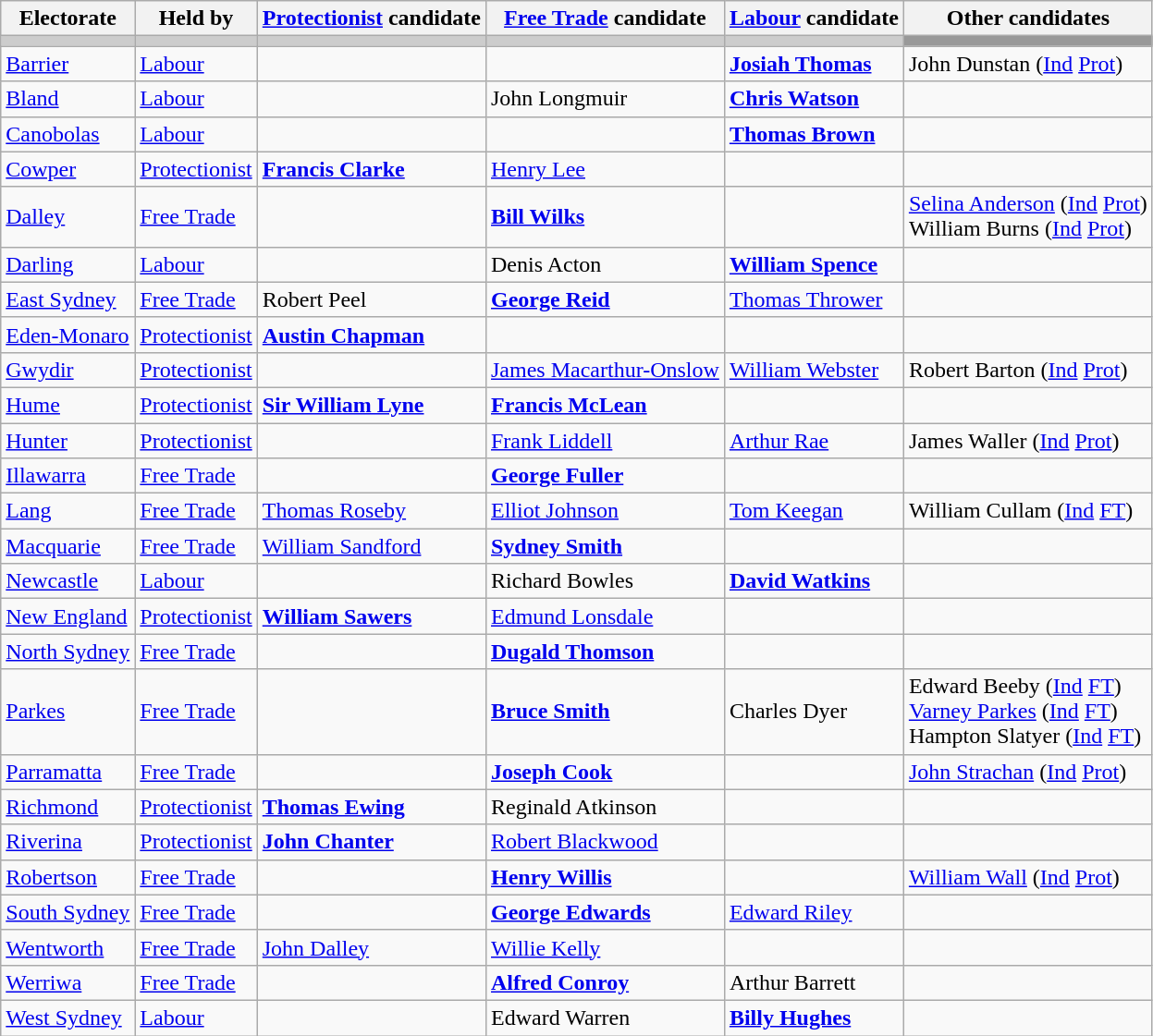<table class="wikitable">
<tr>
<th>Electorate</th>
<th>Held by</th>
<th><a href='#'>Protectionist</a> candidate</th>
<th><a href='#'>Free Trade</a> candidate</th>
<th><a href='#'>Labour</a> candidate</th>
<th>Other candidates</th>
</tr>
<tr bgcolor="#cccccc">
<td></td>
<td></td>
<td></td>
<td></td>
<td></td>
<td bgcolor="#999999"></td>
</tr>
<tr>
<td><a href='#'>Barrier</a></td>
<td><a href='#'>Labour</a></td>
<td></td>
<td></td>
<td><strong><a href='#'>Josiah Thomas</a></strong></td>
<td>John Dunstan (<a href='#'>Ind</a> <a href='#'>Prot</a>)</td>
</tr>
<tr>
<td><a href='#'>Bland</a></td>
<td><a href='#'>Labour</a></td>
<td></td>
<td>John Longmuir</td>
<td><strong><a href='#'>Chris Watson</a></strong></td>
<td></td>
</tr>
<tr>
<td><a href='#'>Canobolas</a></td>
<td><a href='#'>Labour</a></td>
<td></td>
<td></td>
<td><strong><a href='#'>Thomas Brown</a></strong></td>
<td></td>
</tr>
<tr>
<td><a href='#'>Cowper</a></td>
<td><a href='#'>Protectionist</a></td>
<td><strong><a href='#'>Francis Clarke</a></strong></td>
<td><a href='#'>Henry Lee</a></td>
<td></td>
<td></td>
</tr>
<tr>
<td><a href='#'>Dalley</a></td>
<td><a href='#'>Free Trade</a></td>
<td></td>
<td><strong><a href='#'>Bill Wilks</a></strong></td>
<td></td>
<td><a href='#'>Selina Anderson</a> (<a href='#'>Ind</a> <a href='#'>Prot</a>)<br>William Burns (<a href='#'>Ind</a> <a href='#'>Prot</a>)</td>
</tr>
<tr>
<td><a href='#'>Darling</a></td>
<td><a href='#'>Labour</a></td>
<td></td>
<td>Denis Acton</td>
<td><strong><a href='#'>William Spence</a></strong></td>
<td></td>
</tr>
<tr>
<td><a href='#'>East Sydney</a></td>
<td><a href='#'>Free Trade</a></td>
<td>Robert Peel</td>
<td><strong><a href='#'>George Reid</a></strong></td>
<td><a href='#'>Thomas Thrower</a></td>
<td></td>
</tr>
<tr>
<td><a href='#'>Eden-Monaro</a></td>
<td><a href='#'>Protectionist</a></td>
<td><strong><a href='#'>Austin Chapman</a></strong></td>
<td></td>
<td></td>
<td></td>
</tr>
<tr>
<td><a href='#'>Gwydir</a></td>
<td><a href='#'>Protectionist</a></td>
<td></td>
<td><a href='#'>James Macarthur-Onslow</a></td>
<td><a href='#'>William Webster</a></td>
<td>Robert Barton (<a href='#'>Ind</a> <a href='#'>Prot</a>)</td>
</tr>
<tr>
<td><a href='#'>Hume</a></td>
<td><a href='#'>Protectionist</a></td>
<td><strong><a href='#'>Sir William Lyne</a></strong></td>
<td><strong><a href='#'>Francis McLean</a></strong></td>
<td></td>
<td></td>
</tr>
<tr>
<td><a href='#'>Hunter</a></td>
<td><a href='#'>Protectionist</a></td>
<td></td>
<td><a href='#'>Frank Liddell</a></td>
<td><a href='#'>Arthur Rae</a></td>
<td>James Waller (<a href='#'>Ind</a> <a href='#'>Prot</a>)</td>
</tr>
<tr>
<td><a href='#'>Illawarra</a></td>
<td><a href='#'>Free Trade</a></td>
<td></td>
<td><strong><a href='#'>George Fuller</a></strong></td>
<td></td>
<td></td>
</tr>
<tr>
<td><a href='#'>Lang</a></td>
<td><a href='#'>Free Trade</a></td>
<td><a href='#'>Thomas Roseby</a></td>
<td><a href='#'>Elliot Johnson</a></td>
<td><a href='#'>Tom Keegan</a></td>
<td>William Cullam (<a href='#'>Ind</a> <a href='#'>FT</a>)</td>
</tr>
<tr>
<td><a href='#'>Macquarie</a></td>
<td><a href='#'>Free Trade</a></td>
<td><a href='#'>William Sandford</a></td>
<td><strong><a href='#'>Sydney Smith</a></strong></td>
<td></td>
<td></td>
</tr>
<tr>
<td><a href='#'>Newcastle</a></td>
<td><a href='#'>Labour</a></td>
<td></td>
<td>Richard Bowles</td>
<td><strong><a href='#'>David Watkins</a></strong></td>
<td></td>
</tr>
<tr>
<td><a href='#'>New England</a></td>
<td><a href='#'>Protectionist</a></td>
<td><strong><a href='#'>William Sawers</a></strong></td>
<td><a href='#'>Edmund Lonsdale</a></td>
<td></td>
<td></td>
</tr>
<tr>
<td><a href='#'>North Sydney</a></td>
<td><a href='#'>Free Trade</a></td>
<td></td>
<td><strong><a href='#'>Dugald Thomson</a></strong></td>
<td></td>
<td></td>
</tr>
<tr>
<td><a href='#'>Parkes</a></td>
<td><a href='#'>Free Trade</a></td>
<td></td>
<td><strong><a href='#'>Bruce Smith</a></strong></td>
<td>Charles Dyer</td>
<td>Edward Beeby (<a href='#'>Ind</a> <a href='#'>FT</a>)<br><a href='#'>Varney Parkes</a> (<a href='#'>Ind</a> <a href='#'>FT</a>)<br>Hampton Slatyer (<a href='#'>Ind</a> <a href='#'>FT</a>)</td>
</tr>
<tr>
<td><a href='#'>Parramatta</a></td>
<td><a href='#'>Free Trade</a></td>
<td></td>
<td><strong><a href='#'>Joseph Cook</a></strong></td>
<td></td>
<td><a href='#'>John Strachan</a> (<a href='#'>Ind</a> <a href='#'>Prot</a>)</td>
</tr>
<tr>
<td><a href='#'>Richmond</a></td>
<td><a href='#'>Protectionist</a></td>
<td><strong><a href='#'>Thomas Ewing</a></strong></td>
<td>Reginald Atkinson</td>
<td></td>
<td></td>
</tr>
<tr>
<td><a href='#'>Riverina</a></td>
<td><a href='#'>Protectionist</a></td>
<td><strong><a href='#'>John Chanter</a></strong></td>
<td><a href='#'>Robert Blackwood</a></td>
<td></td>
<td></td>
</tr>
<tr>
<td><a href='#'>Robertson</a></td>
<td><a href='#'>Free Trade</a></td>
<td></td>
<td><strong><a href='#'>Henry Willis</a></strong></td>
<td></td>
<td><a href='#'>William Wall</a> (<a href='#'>Ind</a> <a href='#'>Prot</a>)</td>
</tr>
<tr>
<td><a href='#'>South Sydney</a></td>
<td><a href='#'>Free Trade</a></td>
<td></td>
<td><strong><a href='#'>George Edwards</a></strong></td>
<td><a href='#'>Edward Riley</a></td>
<td></td>
</tr>
<tr>
<td><a href='#'>Wentworth</a></td>
<td><a href='#'>Free Trade</a></td>
<td><a href='#'>John Dalley</a></td>
<td><a href='#'>Willie Kelly</a></td>
<td></td>
<td></td>
</tr>
<tr>
<td><a href='#'>Werriwa</a></td>
<td><a href='#'>Free Trade</a></td>
<td></td>
<td><strong><a href='#'>Alfred Conroy</a></strong></td>
<td>Arthur Barrett</td>
<td></td>
</tr>
<tr>
<td><a href='#'>West Sydney</a></td>
<td><a href='#'>Labour</a></td>
<td></td>
<td>Edward Warren</td>
<td><strong><a href='#'>Billy Hughes</a></strong></td>
<td></td>
</tr>
</table>
